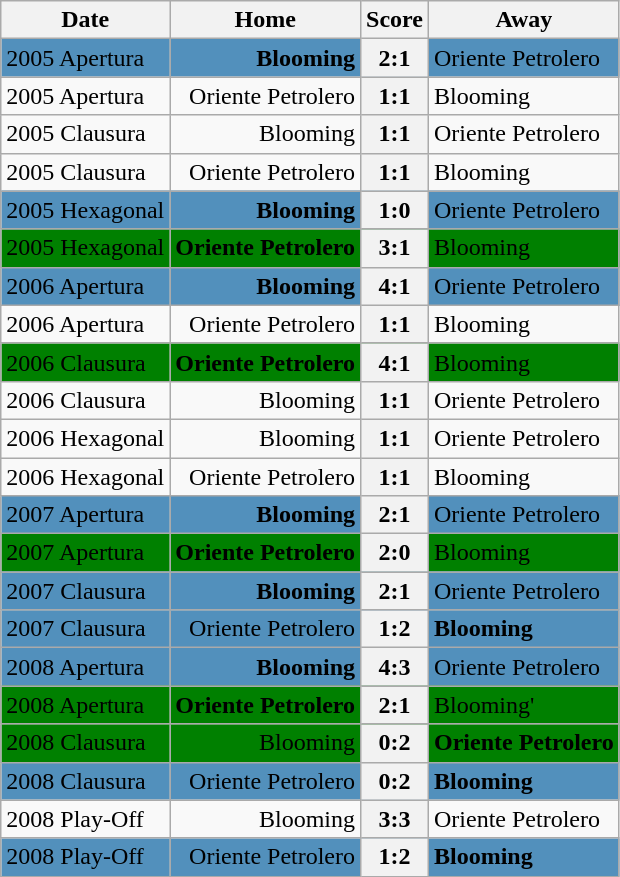<table class="wikitable">
<tr>
<th>Date</th>
<th>Home</th>
<th>Score</th>
<th>Away</th>
</tr>
<tr bgcolor="5290BC">
<td>2005 Apertura</td>
<td align="right"><strong>Blooming</strong></td>
<th>2:1</th>
<td>Oriente Petrolero</td>
</tr>
<tr>
<td>2005 Apertura</td>
<td align="right">Oriente Petrolero</td>
<th>1:1</th>
<td>Blooming</td>
</tr>
<tr>
<td>2005 Clausura</td>
<td align="right">Blooming</td>
<th>1:1</th>
<td>Oriente Petrolero</td>
</tr>
<tr>
<td>2005 Clausura</td>
<td align="right">Oriente Petrolero</td>
<th>1:1</th>
<td>Blooming</td>
</tr>
<tr bgcolor="5290BC">
<td>2005 Hexagonal</td>
<td align="right"><strong>Blooming</strong></td>
<th>1:0</th>
<td>Oriente Petrolero</td>
</tr>
<tr bgcolor="green">
<td>2005 Hexagonal</td>
<td align="right"><strong>Oriente Petrolero</strong></td>
<th>3:1</th>
<td>Blooming</td>
</tr>
<tr bgcolor="5290BC">
<td>2006 Apertura</td>
<td align="right"><strong>Blooming</strong></td>
<th>4:1</th>
<td>Oriente Petrolero</td>
</tr>
<tr>
<td>2006 Apertura</td>
<td align="right">Oriente Petrolero</td>
<th>1:1</th>
<td>Blooming</td>
</tr>
<tr bgcolor="green">
<td>2006 Clausura</td>
<td align="right"><strong>Oriente Petrolero</strong></td>
<th>4:1</th>
<td>Blooming</td>
</tr>
<tr>
<td>2006 Clausura</td>
<td align="right">Blooming</td>
<th>1:1</th>
<td>Oriente Petrolero</td>
</tr>
<tr>
<td>2006 Hexagonal</td>
<td align="right">Blooming</td>
<th>1:1</th>
<td>Oriente Petrolero</td>
</tr>
<tr>
<td>2006 Hexagonal</td>
<td align="right">Oriente Petrolero</td>
<th>1:1</th>
<td>Blooming</td>
</tr>
<tr bgcolor="5290BC">
<td>2007 Apertura</td>
<td align="right"><strong>Blooming</strong></td>
<th>2:1</th>
<td>Oriente Petrolero</td>
</tr>
<tr bgcolor="green">
<td>2007 Apertura</td>
<td align="right"><strong>Oriente Petrolero</strong></td>
<th>2:0</th>
<td>Blooming</td>
</tr>
<tr bgcolor="5290BC">
<td>2007 Clausura</td>
<td align="right"><strong>Blooming</strong></td>
<th>2:1</th>
<td>Oriente Petrolero</td>
</tr>
<tr bgcolor="5290BC">
<td>2007 Clausura</td>
<td align="right">Oriente Petrolero</td>
<th>1:2</th>
<td><strong>Blooming</strong></td>
</tr>
<tr bgcolor="5290BC">
<td>2008 Apertura</td>
<td align="right"><strong>Blooming</strong></td>
<th>4:3</th>
<td>Oriente Petrolero</td>
</tr>
<tr bgcolor="green">
<td>2008 Apertura</td>
<td align="right"><strong>Oriente Petrolero</strong></td>
<th>2:1</th>
<td>Blooming'</td>
</tr>
<tr bgcolor="green">
<td>2008 Clausura</td>
<td align="right">Blooming</td>
<th>0:2</th>
<td><strong>Oriente Petrolero</strong></td>
</tr>
<tr bgcolor="5290BC">
<td>2008 Clausura</td>
<td align="right">Oriente Petrolero</td>
<th>0:2</th>
<td><strong>Blooming</strong></td>
</tr>
<tr>
<td>2008 Play-Off</td>
<td align="right">Blooming</td>
<th>3:3</th>
<td>Oriente Petrolero</td>
</tr>
<tr bgcolor="5290BC">
<td>2008 Play-Off</td>
<td align="right">Oriente Petrolero</td>
<th>1:2</th>
<td><strong>Blooming</strong></td>
</tr>
</table>
